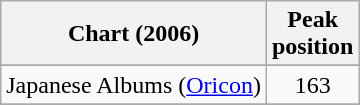<table class="wikitable sortable plainrowheaders">
<tr>
<th>Chart (2006)</th>
<th>Peak<br>position</th>
</tr>
<tr>
</tr>
<tr>
</tr>
<tr>
</tr>
<tr>
</tr>
<tr>
</tr>
<tr>
<td>Japanese Albums (<a href='#'>Oricon</a>)</td>
<td style="text-align:center;">163</td>
</tr>
<tr>
</tr>
<tr>
</tr>
<tr>
</tr>
<tr>
</tr>
</table>
